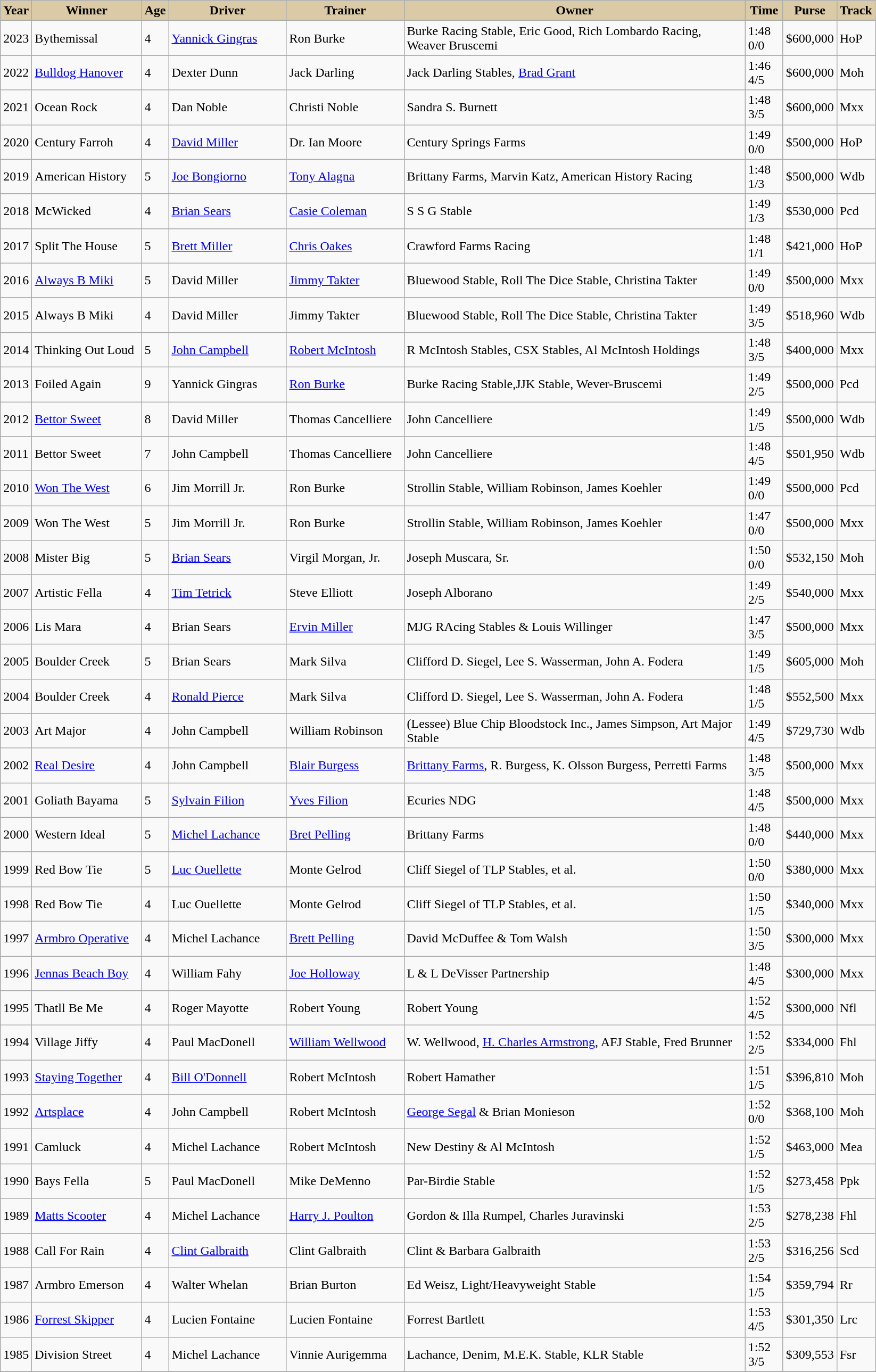<table class="wikitable sortable">
<tr>
<th style="background-color:#DACAA5; width:30px">Year<br></th>
<th style="background-color:#DACAA5; width:130px">Winner<br></th>
<th style="background-color:#DACAA5; width:25px">Age<br></th>
<th style="background-color:#DACAA5; width:140px">Driver<br></th>
<th style="background-color:#DACAA5; width:140px">Trainer<br></th>
<th style="background-color:#DACAA5; width:420px">Owner<br></th>
<th style="background-color:#DACAA5; width:40px">Time <br></th>
<th style="background-color:#DACAA5; width:40px">Purse<br></th>
<th style="background-color:#DACAA5; width:40px">Track<br></th>
</tr>
<tr>
<td>2023</td>
<td>Bythemissal</td>
<td>4</td>
<td><a href='#'>Yannick Gingras</a></td>
<td>Ron Burke</td>
<td>Burke Racing Stable, Eric Good, Rich Lombardo Racing, Weaver Bruscemi</td>
<td>1:48 0/0</td>
<td>$600,000</td>
<td>HoP</td>
</tr>
<tr>
<td>2022</td>
<td><a href='#'>Bulldog Hanover</a></td>
<td>4</td>
<td>Dexter Dunn</td>
<td>Jack Darling</td>
<td>Jack Darling Stables, <a href='#'>Brad Grant</a></td>
<td>1:46 4/5</td>
<td>$600,000</td>
<td>Moh</td>
</tr>
<tr>
<td>2021</td>
<td>Ocean Rock</td>
<td>4</td>
<td>Dan Noble</td>
<td>Christi Noble</td>
<td>Sandra S. Burnett</td>
<td>1:48 3/5</td>
<td>$600,000</td>
<td>Mxx</td>
</tr>
<tr>
<td>2020</td>
<td>Century Farroh</td>
<td>4</td>
<td><a href='#'>David Miller</a></td>
<td>Dr. Ian Moore</td>
<td>Century Springs Farms</td>
<td>1:49 0/0</td>
<td>$500,000</td>
<td>HoP</td>
</tr>
<tr>
<td>2019</td>
<td>American History</td>
<td>5</td>
<td><a href='#'>Joe Bongiorno</a></td>
<td><a href='#'>Tony Alagna</a></td>
<td>Brittany Farms, Marvin Katz, American History Racing</td>
<td>1:48 1/3</td>
<td>$500,000</td>
<td>Wdb</td>
</tr>
<tr>
<td>2018</td>
<td>McWicked</td>
<td>4</td>
<td><a href='#'>Brian Sears</a></td>
<td><a href='#'>Casie Coleman</a></td>
<td>S S G Stable</td>
<td>1:49 1/3</td>
<td>$530,000</td>
<td>Pcd</td>
</tr>
<tr>
<td>2017</td>
<td>Split The House</td>
<td>5</td>
<td><a href='#'>Brett Miller</a></td>
<td><a href='#'>Chris Oakes</a></td>
<td>Crawford Farms Racing</td>
<td>1:48 1/1</td>
<td>$421,000</td>
<td>HoP</td>
</tr>
<tr>
<td>2016</td>
<td><a href='#'>Always B Miki</a></td>
<td>5</td>
<td>David Miller</td>
<td><a href='#'>Jimmy Takter</a></td>
<td>Bluewood Stable, Roll The Dice Stable, Christina Takter</td>
<td>1:49 0/0</td>
<td>$500,000</td>
<td>Mxx</td>
</tr>
<tr>
<td>2015</td>
<td>Always B Miki</td>
<td>4</td>
<td>David Miller</td>
<td>Jimmy Takter</td>
<td>Bluewood Stable, Roll The Dice Stable, Christina Takter</td>
<td>1:49 3/5</td>
<td>$518,960</td>
<td>Wdb</td>
</tr>
<tr>
<td>2014</td>
<td>Thinking Out Loud</td>
<td>5</td>
<td><a href='#'>John Campbell</a></td>
<td><a href='#'>Robert McIntosh</a></td>
<td>R McIntosh Stables, CSX Stables, Al McIntosh Holdings</td>
<td>1:48 3/5</td>
<td>$400,000</td>
<td>Mxx</td>
</tr>
<tr>
<td>2013</td>
<td>Foiled Again</td>
<td>9</td>
<td>Yannick Gingras</td>
<td><a href='#'>Ron Burke</a></td>
<td>Burke Racing Stable,JJK Stable, Wever-Bruscemi</td>
<td>1:49 2/5</td>
<td>$500,000</td>
<td>Pcd</td>
</tr>
<tr>
<td>2012</td>
<td><a href='#'>Bettor Sweet</a></td>
<td>8</td>
<td>David Miller</td>
<td>Thomas Cancelliere</td>
<td>John Cancelliere</td>
<td>1:49 1/5</td>
<td>$500,000</td>
<td>Wdb</td>
</tr>
<tr>
<td>2011</td>
<td>Bettor Sweet</td>
<td>7</td>
<td>John Campbell</td>
<td>Thomas Cancelliere</td>
<td>John Cancelliere</td>
<td>1:48 4/5</td>
<td>$501,950</td>
<td>Wdb</td>
</tr>
<tr>
<td>2010</td>
<td><a href='#'>Won The West</a></td>
<td>6</td>
<td>Jim Morrill Jr.</td>
<td>Ron Burke</td>
<td>Strollin Stable, William Robinson, James Koehler</td>
<td>1:49 0/0</td>
<td>$500,000</td>
<td>Pcd</td>
</tr>
<tr>
<td>2009</td>
<td>Won The West</td>
<td>5</td>
<td>Jim Morrill Jr.</td>
<td>Ron Burke</td>
<td>Strollin Stable, William Robinson, James Koehler</td>
<td>1:47 0/0</td>
<td>$500,000</td>
<td>Mxx</td>
</tr>
<tr>
<td>2008</td>
<td>Mister Big</td>
<td>5</td>
<td><a href='#'>Brian Sears</a></td>
<td>Virgil Morgan, Jr.</td>
<td>Joseph Muscara, Sr.</td>
<td>1:50 0/0</td>
<td>$532,150</td>
<td>Moh</td>
</tr>
<tr>
<td>2007</td>
<td>Artistic Fella</td>
<td>4</td>
<td><a href='#'>Tim Tetrick</a></td>
<td>Steve Elliott</td>
<td>Joseph Alborano</td>
<td>1:49 2/5</td>
<td>$540,000</td>
<td>Mxx</td>
</tr>
<tr>
<td>2006</td>
<td>Lis Mara</td>
<td>4</td>
<td>Brian Sears</td>
<td><a href='#'>Ervin Miller</a></td>
<td>MJG RAcing Stables & Louis Willinger</td>
<td>1:47 3/5</td>
<td>$500,000</td>
<td>Mxx</td>
</tr>
<tr>
<td>2005</td>
<td>Boulder Creek</td>
<td>5</td>
<td>Brian Sears</td>
<td>Mark Silva</td>
<td>Clifford D. Siegel, Lee S. Wasserman, John A. Fodera</td>
<td>1:49 1/5</td>
<td>$605,000</td>
<td>Moh</td>
</tr>
<tr>
<td>2004</td>
<td>Boulder Creek</td>
<td>4</td>
<td><a href='#'>Ronald Pierce</a></td>
<td>Mark Silva</td>
<td>Clifford D. Siegel, Lee S. Wasserman, John A. Fodera</td>
<td>1:48 1/5</td>
<td>$552,500</td>
<td>Mxx</td>
</tr>
<tr>
<td>2003</td>
<td>Art Major</td>
<td>4</td>
<td>John Campbell</td>
<td>William Robinson</td>
<td>(Lessee) Blue Chip Bloodstock Inc., James Simpson, Art Major Stable</td>
<td>1:49 4/5</td>
<td>$729,730</td>
<td>Wdb</td>
</tr>
<tr>
<td>2002</td>
<td><a href='#'>Real Desire</a></td>
<td>4</td>
<td>John Campbell</td>
<td><a href='#'>Blair Burgess</a></td>
<td><a href='#'>Brittany Farms</a>, R. Burgess, K. Olsson Burgess, Perretti Farms</td>
<td>1:48 3/5</td>
<td>$500,000</td>
<td>Mxx</td>
</tr>
<tr>
<td>2001</td>
<td>Goliath Bayama</td>
<td>5</td>
<td><a href='#'>Sylvain Filion</a></td>
<td><a href='#'>Yves Filion</a></td>
<td>Ecuries NDG</td>
<td>1:48 4/5</td>
<td>$500,000</td>
<td>Mxx</td>
</tr>
<tr>
<td>2000</td>
<td>Western Ideal</td>
<td>5</td>
<td><a href='#'>Michel Lachance</a></td>
<td><a href='#'>Bret Pelling</a></td>
<td>Brittany Farms</td>
<td>1:48 0/0</td>
<td>$440,000</td>
<td>Mxx</td>
</tr>
<tr>
<td>1999</td>
<td>Red Bow Tie</td>
<td>5</td>
<td><a href='#'>Luc Ouellette</a></td>
<td>Monte Gelrod</td>
<td>Cliff Siegel of TLP Stables, et al.</td>
<td>1:50 0/0</td>
<td>$380,000</td>
<td>Mxx</td>
</tr>
<tr>
<td>1998</td>
<td>Red Bow Tie</td>
<td>4</td>
<td>Luc Ouellette</td>
<td>Monte Gelrod</td>
<td>Cliff Siegel of TLP Stables, et al.</td>
<td>1:50 1/5</td>
<td>$340,000</td>
<td>Mxx</td>
</tr>
<tr>
<td>1997</td>
<td><a href='#'>Armbro Operative</a></td>
<td>4</td>
<td>Michel Lachance</td>
<td><a href='#'>Brett Pelling</a></td>
<td>David McDuffee & Tom Walsh</td>
<td>1:50 3/5</td>
<td>$300,000</td>
<td>Mxx</td>
</tr>
<tr>
<td>1996</td>
<td><a href='#'>Jennas Beach Boy</a></td>
<td>4</td>
<td>William Fahy</td>
<td><a href='#'>Joe Holloway</a></td>
<td>L & L DeVisser Partnership</td>
<td>1:48 4/5</td>
<td>$300,000</td>
<td>Mxx</td>
</tr>
<tr>
<td>1995</td>
<td>Thatll Be Me</td>
<td>4</td>
<td>Roger Mayotte</td>
<td>Robert Young</td>
<td>Robert Young</td>
<td>1:52 4/5</td>
<td>$300,000</td>
<td>Nfl</td>
</tr>
<tr>
<td>1994</td>
<td>Village Jiffy</td>
<td>4</td>
<td>Paul MacDonell</td>
<td><a href='#'>William Wellwood</a></td>
<td>W. Wellwood, <a href='#'>H. Charles Armstrong</a>, AFJ Stable, Fred Brunner</td>
<td>1:52 2/5</td>
<td>$334,000</td>
<td>Fhl</td>
</tr>
<tr>
<td>1993</td>
<td><a href='#'>Staying Together</a></td>
<td>4</td>
<td><a href='#'>Bill O'Donnell</a></td>
<td>Robert McIntosh</td>
<td>Robert Hamather</td>
<td>1:51 1/5</td>
<td>$396,810</td>
<td>Moh</td>
</tr>
<tr>
<td>1992</td>
<td><a href='#'>Artsplace</a></td>
<td>4</td>
<td>John Campbell</td>
<td>Robert McIntosh</td>
<td><a href='#'>George Segal</a> & Brian Monieson</td>
<td>1:52 0/0</td>
<td>$368,100</td>
<td>Moh</td>
</tr>
<tr>
<td>1991</td>
<td>Camluck</td>
<td>4</td>
<td>Michel Lachance</td>
<td>Robert McIntosh</td>
<td>New Destiny & Al McIntosh</td>
<td>1:52 1/5</td>
<td>$463,000</td>
<td>Mea</td>
</tr>
<tr>
<td>1990</td>
<td>Bays Fella</td>
<td>5</td>
<td>Paul MacDonell</td>
<td>Mike DeMenno</td>
<td>Par-Birdie Stable</td>
<td>1:52 1/5</td>
<td>$273,458</td>
<td>Ppk</td>
</tr>
<tr>
<td>1989</td>
<td><a href='#'>Matts Scooter</a></td>
<td>4</td>
<td>Michel Lachance</td>
<td><a href='#'>Harry J. Poulton</a></td>
<td>Gordon & Illa Rumpel, Charles Juravinski</td>
<td>1:53 2/5</td>
<td>$278,238</td>
<td>Fhl</td>
</tr>
<tr>
<td>1988</td>
<td>Call For Rain</td>
<td>4</td>
<td><a href='#'>Clint Galbraith</a></td>
<td>Clint Galbraith</td>
<td>Clint & Barbara Galbraith</td>
<td>1:53 2/5</td>
<td>$316,256</td>
<td>Scd</td>
</tr>
<tr>
<td>1987</td>
<td>Armbro Emerson</td>
<td>4</td>
<td>Walter Whelan</td>
<td>Brian Burton</td>
<td>Ed Weisz, Light/Heavyweight Stable</td>
<td>1:54 1/5</td>
<td>$359,794</td>
<td>Rr</td>
</tr>
<tr>
<td>1986</td>
<td><a href='#'>Forrest Skipper</a></td>
<td>4</td>
<td>Lucien Fontaine</td>
<td>Lucien Fontaine</td>
<td>Forrest Bartlett</td>
<td>1:53 4/5</td>
<td>$301,350</td>
<td>Lrc</td>
</tr>
<tr>
<td>1985</td>
<td>Division Street</td>
<td>4</td>
<td>Michel Lachance</td>
<td>Vinnie Aurigemma</td>
<td>Lachance, Denim, M.E.K. Stable, KLR Stable</td>
<td>1:52 3/5</td>
<td>$309,553</td>
<td>Fsr</td>
</tr>
<tr>
</tr>
</table>
